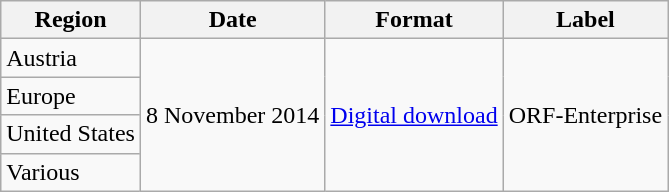<table class=wikitable>
<tr>
<th>Region</th>
<th>Date</th>
<th>Format</th>
<th>Label</th>
</tr>
<tr>
<td>Austria</td>
<td rowspan="4">8 November 2014</td>
<td rowspan="4"><a href='#'>Digital download</a></td>
<td rowspan="4">ORF-Enterprise</td>
</tr>
<tr>
<td>Europe</td>
</tr>
<tr>
<td>United States</td>
</tr>
<tr>
<td>Various</td>
</tr>
</table>
